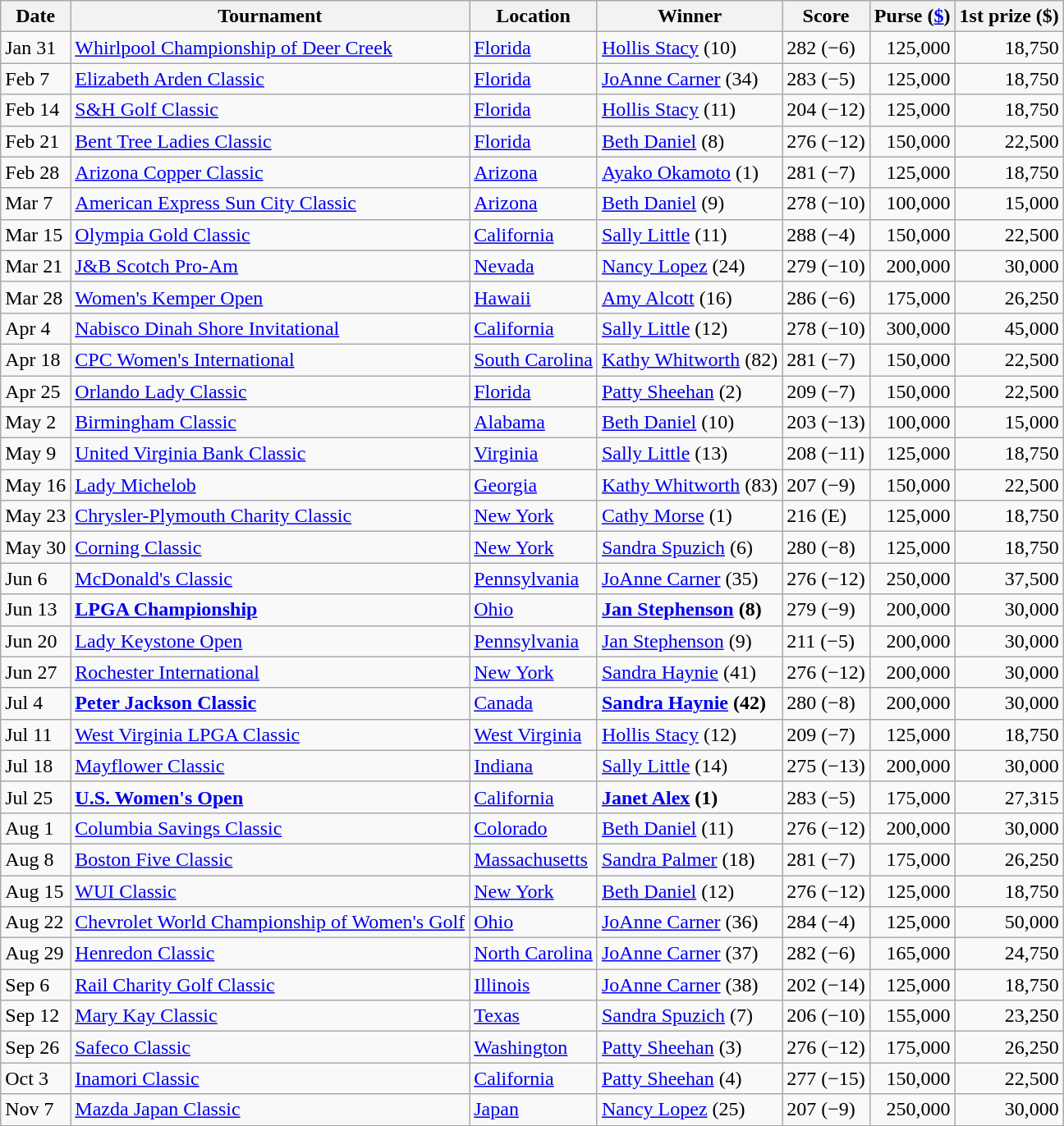<table class=wikitable>
<tr>
<th>Date</th>
<th>Tournament</th>
<th>Location</th>
<th>Winner</th>
<th>Score</th>
<th>Purse (<a href='#'>$</a>)</th>
<th>1st prize ($)</th>
</tr>
<tr>
<td>Jan 31</td>
<td><a href='#'>Whirlpool Championship of Deer Creek</a></td>
<td><a href='#'>Florida</a></td>
<td> <a href='#'>Hollis Stacy</a> (10)</td>
<td>282 (−6)</td>
<td align=right>125,000</td>
<td align=right>18,750</td>
</tr>
<tr>
<td>Feb 7</td>
<td><a href='#'>Elizabeth Arden Classic</a></td>
<td><a href='#'>Florida</a></td>
<td> <a href='#'>JoAnne Carner</a> (34)</td>
<td>283 (−5)</td>
<td align=right>125,000</td>
<td align=right>18,750</td>
</tr>
<tr>
<td>Feb 14</td>
<td><a href='#'>S&H Golf Classic</a></td>
<td><a href='#'>Florida</a></td>
<td> <a href='#'>Hollis Stacy</a> (11)</td>
<td>204 (−12)</td>
<td align=right>125,000</td>
<td align=right>18,750</td>
</tr>
<tr>
<td>Feb 21</td>
<td><a href='#'>Bent Tree Ladies Classic</a></td>
<td><a href='#'>Florida</a></td>
<td> <a href='#'>Beth Daniel</a> (8)</td>
<td>276 (−12)</td>
<td align=right>150,000</td>
<td align=right>22,500</td>
</tr>
<tr>
<td>Feb 28</td>
<td><a href='#'>Arizona Copper Classic</a></td>
<td><a href='#'>Arizona</a></td>
<td> <a href='#'>Ayako Okamoto</a> (1)</td>
<td>281 (−7)</td>
<td align=right>125,000</td>
<td align=right>18,750</td>
</tr>
<tr>
<td>Mar 7</td>
<td><a href='#'>American Express Sun City Classic</a></td>
<td><a href='#'>Arizona</a></td>
<td> <a href='#'>Beth Daniel</a> (9)</td>
<td>278 (−10)</td>
<td align=right>100,000</td>
<td align=right>15,000</td>
</tr>
<tr>
<td>Mar 15</td>
<td><a href='#'>Olympia Gold Classic</a></td>
<td><a href='#'>California</a></td>
<td> <a href='#'>Sally Little</a> (11)</td>
<td>288 (−4)</td>
<td align=right>150,000</td>
<td align=right>22,500   </td>
</tr>
<tr>
<td>Mar 21</td>
<td><a href='#'>J&B Scotch Pro-Am</a></td>
<td><a href='#'>Nevada</a></td>
<td> <a href='#'>Nancy Lopez</a> (24)</td>
<td>279 (−10)</td>
<td align=right>200,000</td>
<td align=right>30,000</td>
</tr>
<tr>
<td>Mar 28</td>
<td><a href='#'>Women's Kemper Open</a></td>
<td><a href='#'>Hawaii</a></td>
<td> <a href='#'>Amy Alcott</a> (16)</td>
<td>286 (−6)</td>
<td align=right>175,000</td>
<td align=right>26,250</td>
</tr>
<tr>
<td>Apr 4</td>
<td><a href='#'>Nabisco Dinah Shore Invitational</a></td>
<td><a href='#'>California</a></td>
<td> <a href='#'>Sally Little</a> (12)</td>
<td>278 (−10)</td>
<td align=right>300,000</td>
<td align=right>45,000</td>
</tr>
<tr>
<td>Apr 18</td>
<td><a href='#'>CPC Women's International</a></td>
<td><a href='#'>South Carolina</a></td>
<td> <a href='#'>Kathy Whitworth</a> (82)</td>
<td>281 (−7)</td>
<td align=right>150,000</td>
<td align=right>22,500</td>
</tr>
<tr>
<td>Apr 25</td>
<td><a href='#'>Orlando Lady Classic</a></td>
<td><a href='#'>Florida</a></td>
<td> <a href='#'>Patty Sheehan</a> (2)</td>
<td>209 (−7)</td>
<td align=right>150,000</td>
<td align=right>22,500</td>
</tr>
<tr>
<td>May 2</td>
<td><a href='#'>Birmingham Classic</a></td>
<td><a href='#'>Alabama</a></td>
<td> <a href='#'>Beth Daniel</a> (10)</td>
<td>203 (−13)</td>
<td align=right>100,000</td>
<td align=right>15,000</td>
</tr>
<tr>
<td>May 9</td>
<td><a href='#'>United Virginia Bank Classic</a></td>
<td><a href='#'>Virginia</a></td>
<td> <a href='#'>Sally Little</a> (13)</td>
<td>208 (−11)</td>
<td align=right>125,000</td>
<td align=right>18,750</td>
</tr>
<tr>
<td>May 16</td>
<td><a href='#'>Lady Michelob</a></td>
<td><a href='#'>Georgia</a></td>
<td> <a href='#'>Kathy Whitworth</a> (83)</td>
<td>207 (−9)</td>
<td align=right>150,000</td>
<td align=right>22,500</td>
</tr>
<tr>
<td>May 23</td>
<td><a href='#'>Chrysler-Plymouth Charity Classic</a></td>
<td><a href='#'>New York</a></td>
<td> <a href='#'>Cathy Morse</a> (1)</td>
<td>216 (E)</td>
<td align=right>125,000</td>
<td align=right>18,750</td>
</tr>
<tr>
<td>May 30</td>
<td><a href='#'>Corning Classic</a></td>
<td><a href='#'>New York</a></td>
<td> <a href='#'>Sandra Spuzich</a> (6)</td>
<td>280 (−8)</td>
<td align=right>125,000</td>
<td align=right>18,750</td>
</tr>
<tr>
<td>Jun 6</td>
<td><a href='#'>McDonald's Classic</a></td>
<td><a href='#'>Pennsylvania</a></td>
<td> <a href='#'>JoAnne Carner</a> (35)</td>
<td>276 (−12)</td>
<td align=right>250,000</td>
<td align=right>37,500</td>
</tr>
<tr>
<td>Jun 13</td>
<td><strong><a href='#'>LPGA Championship</a></strong></td>
<td><a href='#'>Ohio</a></td>
<td> <strong><a href='#'>Jan Stephenson</a> (8)</strong></td>
<td>279 (−9)</td>
<td align=right>200,000</td>
<td align=right>30,000</td>
</tr>
<tr>
<td>Jun 20</td>
<td><a href='#'>Lady Keystone Open</a></td>
<td><a href='#'>Pennsylvania</a></td>
<td> <a href='#'>Jan Stephenson</a> (9)</td>
<td>211 (−5)</td>
<td align=right>200,000</td>
<td align=right>30,000</td>
</tr>
<tr>
<td>Jun 27</td>
<td><a href='#'>Rochester International</a></td>
<td><a href='#'>New York</a></td>
<td> <a href='#'>Sandra Haynie</a> (41)</td>
<td>276 (−12)</td>
<td align=right>200,000</td>
<td align=right>30,000</td>
</tr>
<tr>
<td>Jul 4</td>
<td><strong><a href='#'>Peter Jackson Classic</a></strong></td>
<td><a href='#'>Canada</a></td>
<td> <strong><a href='#'>Sandra Haynie</a> (42)</strong></td>
<td>280 (−8)</td>
<td align=right>200,000</td>
<td align=right>30,000</td>
</tr>
<tr>
<td>Jul 11</td>
<td><a href='#'>West Virginia LPGA Classic</a></td>
<td><a href='#'>West Virginia</a></td>
<td> <a href='#'>Hollis Stacy</a> (12)</td>
<td>209 (−7)</td>
<td align=right>125,000</td>
<td align=right>18,750</td>
</tr>
<tr>
<td>Jul 18</td>
<td><a href='#'>Mayflower Classic</a></td>
<td><a href='#'>Indiana</a></td>
<td> <a href='#'>Sally Little</a> (14)</td>
<td>275 (−13)</td>
<td align=right>200,000</td>
<td align=right>30,000</td>
</tr>
<tr>
<td>Jul 25</td>
<td><strong><a href='#'>U.S. Women's Open</a></strong></td>
<td><a href='#'>California</a></td>
<td> <strong><a href='#'>Janet Alex</a> (1)</strong></td>
<td>283 (−5)</td>
<td align=right>175,000</td>
<td align=right>27,315</td>
</tr>
<tr>
<td>Aug 1</td>
<td><a href='#'>Columbia Savings Classic</a></td>
<td><a href='#'>Colorado</a></td>
<td> <a href='#'>Beth Daniel</a> (11)</td>
<td>276 (−12)</td>
<td align=right>200,000</td>
<td align=right>30,000</td>
</tr>
<tr>
<td>Aug 8</td>
<td><a href='#'>Boston Five Classic</a></td>
<td><a href='#'>Massachusetts</a></td>
<td> <a href='#'>Sandra Palmer</a> (18)</td>
<td>281 (−7)</td>
<td align=right>175,000</td>
<td align=right>26,250</td>
</tr>
<tr>
<td>Aug 15</td>
<td><a href='#'>WUI Classic</a></td>
<td><a href='#'>New York</a></td>
<td> <a href='#'>Beth Daniel</a> (12)</td>
<td>276 (−12)</td>
<td align=right>125,000</td>
<td align=right>18,750</td>
</tr>
<tr>
<td>Aug 22</td>
<td><a href='#'>Chevrolet World Championship of Women's Golf</a></td>
<td><a href='#'>Ohio</a></td>
<td> <a href='#'>JoAnne Carner</a> (36)</td>
<td>284 (−4)</td>
<td align=right>125,000</td>
<td align=right>50,000</td>
</tr>
<tr>
<td>Aug 29</td>
<td><a href='#'>Henredon Classic</a></td>
<td><a href='#'>North Carolina</a></td>
<td> <a href='#'>JoAnne Carner</a> (37)</td>
<td>282 (−6)</td>
<td align=right>165,000</td>
<td align=right>24,750</td>
</tr>
<tr>
<td>Sep 6</td>
<td><a href='#'>Rail Charity Golf Classic</a></td>
<td><a href='#'>Illinois</a></td>
<td> <a href='#'>JoAnne Carner</a> (38)</td>
<td>202 (−14)</td>
<td align=right>125,000</td>
<td align=right>18,750</td>
</tr>
<tr>
<td>Sep 12</td>
<td><a href='#'>Mary Kay Classic</a></td>
<td><a href='#'>Texas</a></td>
<td> <a href='#'>Sandra Spuzich</a> (7)</td>
<td>206 (−10)</td>
<td align=right>155,000</td>
<td align=right>23,250</td>
</tr>
<tr>
<td>Sep 26</td>
<td><a href='#'>Safeco Classic</a></td>
<td><a href='#'>Washington</a></td>
<td> <a href='#'>Patty Sheehan</a> (3)</td>
<td>276 (−12)</td>
<td align=right>175,000</td>
<td align=right>26,250</td>
</tr>
<tr>
<td>Oct 3</td>
<td><a href='#'>Inamori Classic</a></td>
<td><a href='#'>California</a></td>
<td> <a href='#'>Patty Sheehan</a> (4)</td>
<td>277 (−15)</td>
<td align=right>150,000</td>
<td align=right>22,500</td>
</tr>
<tr>
<td>Nov 7</td>
<td><a href='#'>Mazda Japan Classic</a></td>
<td><a href='#'>Japan</a></td>
<td> <a href='#'>Nancy Lopez</a> (25)</td>
<td>207 (−9)</td>
<td align=right>250,000</td>
<td align=right>30,000</td>
</tr>
</table>
